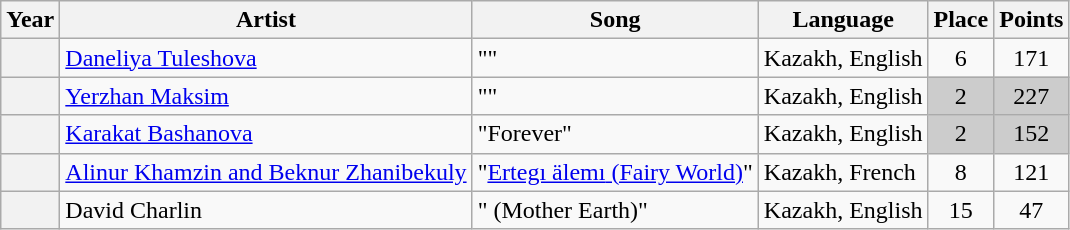<table class="wikitable sortable plainrowheaders">
<tr>
<th scope="col">Year</th>
<th scope="col">Artist</th>
<th scope="col">Song</th>
<th scope="col">Language</th>
<th scope="col" data-sort-type="number">Place</th>
<th scope="col" data-sort-type="number">Points</th>
</tr>
<tr>
<th scope="row" style="text-align:center;"></th>
<td><a href='#'>Daneliya Tuleshova</a></td>
<td>"" </td>
<td>Kazakh, English</td>
<td style="text-align:center;">6</td>
<td style="text-align:center;">171</td>
</tr>
<tr>
<th scope="row" style="text-align:center;"></th>
<td><a href='#'>Yerzhan Maksim</a></td>
<td>"" </td>
<td>Kazakh, English</td>
<td style="text-align:center; background-color:#CCC;">2</td>
<td style="text-align:center; background-color:#CCC;">227</td>
</tr>
<tr>
<th scope="row" style="text-align:center;"></th>
<td><a href='#'>Karakat Bashanova</a></td>
<td>"Forever"</td>
<td>Kazakh, English</td>
<td style="text-align:center; background-color:#CCC;">2</td>
<td style="text-align:center; background-color:#CCC;">152</td>
</tr>
<tr>
<th scope="row" style="text-align:center;"></th>
<td><a href='#'>Alinur Khamzin and Beknur Zhanibekuly</a></td>
<td>"<a href='#'><span>Ertegı älemı</span> (Fairy World)</a>" </td>
<td>Kazakh, French</td>
<td style="text-align:center;">8</td>
<td style="text-align:center;">121</td>
</tr>
<tr>
<th scope="row" style="text-align:center;"></th>
<td>David Charlin</td>
<td>" (Mother Earth)" </td>
<td>Kazakh, English</td>
<td style="text-align:center;">15</td>
<td style="text-align:center;">47</td>
</tr>
</table>
